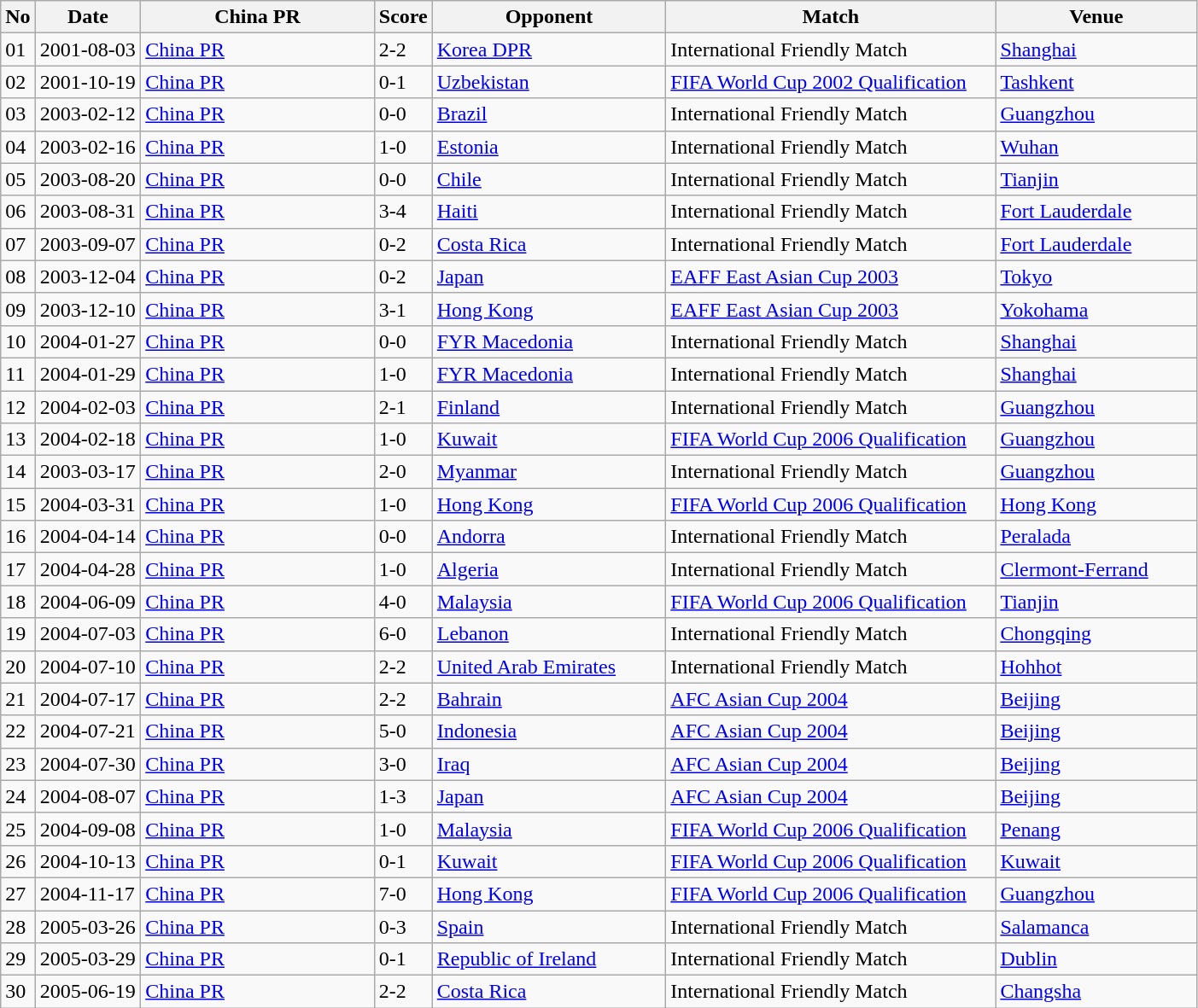<table class="wikitable sortable" style="text-align: middle;">
<tr>
<th width=5>No</th>
<th width=75>Date</th>
<th width=175>China PR</th>
<th width=25>Score</th>
<th width=175>Opponent</th>
<th width=250>Match</th>
<th width=150>Venue</th>
</tr>
<tr>
<td>01</td>
<td>2001-08-03</td>
<td> <a href='#'>China PR</a></td>
<td>2-2</td>
<td> <a href='#'>Korea DPR</a></td>
<td>International Friendly Match</td>
<td><a href='#'>Shanghai</a></td>
</tr>
<tr>
<td>02</td>
<td>2001-10-19</td>
<td> <a href='#'>China PR</a></td>
<td>0-1</td>
<td> <a href='#'>Uzbekistan</a></td>
<td><a href='#'>FIFA World Cup 2002 Qualification</a></td>
<td><a href='#'>Tashkent</a></td>
</tr>
<tr>
<td>03</td>
<td>2003-02-12</td>
<td> <a href='#'>China PR</a></td>
<td>0-0</td>
<td> <a href='#'>Brazil</a></td>
<td>International Friendly Match</td>
<td><a href='#'>Guangzhou</a></td>
</tr>
<tr>
<td>04</td>
<td>2003-02-16</td>
<td> <a href='#'>China PR</a></td>
<td>1-0</td>
<td> <a href='#'>Estonia</a></td>
<td>International Friendly Match</td>
<td><a href='#'>Wuhan</a></td>
</tr>
<tr>
<td>05</td>
<td>2003-08-20</td>
<td> <a href='#'>China PR</a></td>
<td>0-0</td>
<td> <a href='#'>Chile</a></td>
<td>International Friendly Match</td>
<td><a href='#'>Tianjin</a></td>
</tr>
<tr>
<td>06</td>
<td>2003-08-31</td>
<td> <a href='#'>China PR</a></td>
<td>3-4</td>
<td> <a href='#'>Haiti</a></td>
<td>International Friendly Match</td>
<td><a href='#'>Fort Lauderdale</a></td>
</tr>
<tr>
<td>07</td>
<td>2003-09-07</td>
<td> <a href='#'>China PR</a></td>
<td>0-2</td>
<td> <a href='#'>Costa Rica</a></td>
<td>International Friendly Match</td>
<td><a href='#'>Fort Lauderdale</a></td>
</tr>
<tr>
<td>08</td>
<td>2003-12-04</td>
<td> <a href='#'>China PR</a></td>
<td>0-2</td>
<td> <a href='#'>Japan</a></td>
<td><a href='#'>EAFF East Asian Cup 2003</a></td>
<td><a href='#'>Tokyo</a></td>
</tr>
<tr>
<td>09</td>
<td>2003-12-10</td>
<td> <a href='#'>China PR</a></td>
<td>3-1</td>
<td> <a href='#'>Hong Kong</a></td>
<td><a href='#'>EAFF East Asian Cup 2003</a></td>
<td><a href='#'>Yokohama</a></td>
</tr>
<tr>
<td>10</td>
<td>2004-01-27</td>
<td> <a href='#'>China PR</a></td>
<td>0-0</td>
<td> <a href='#'>FYR Macedonia</a></td>
<td>International Friendly Match</td>
<td><a href='#'>Shanghai</a></td>
</tr>
<tr>
<td>11</td>
<td>2004-01-29</td>
<td> <a href='#'>China PR</a></td>
<td>1-0</td>
<td> <a href='#'>FYR Macedonia</a></td>
<td>International Friendly Match</td>
<td><a href='#'>Shanghai</a></td>
</tr>
<tr>
<td>12</td>
<td>2004-02-03</td>
<td> <a href='#'>China PR</a></td>
<td>2-1</td>
<td> <a href='#'>Finland</a></td>
<td>International Friendly Match</td>
<td><a href='#'>Guangzhou</a></td>
</tr>
<tr>
<td>13</td>
<td>2004-02-18</td>
<td> <a href='#'>China PR</a></td>
<td>1-0</td>
<td> <a href='#'>Kuwait</a></td>
<td><a href='#'>FIFA World Cup 2006 Qualification</a></td>
<td><a href='#'>Guangzhou</a></td>
</tr>
<tr>
<td>14</td>
<td>2003-03-17</td>
<td> <a href='#'>China PR</a></td>
<td>2-0</td>
<td> <a href='#'>Myanmar</a></td>
<td>International Friendly Match</td>
<td><a href='#'>Guangzhou</a></td>
</tr>
<tr>
<td>15</td>
<td>2004-03-31</td>
<td> <a href='#'>China PR</a></td>
<td>1-0</td>
<td> <a href='#'>Hong Kong</a></td>
<td><a href='#'>FIFA World Cup 2006 Qualification</a></td>
<td><a href='#'>Hong Kong</a></td>
</tr>
<tr>
<td>16</td>
<td>2004-04-14</td>
<td> <a href='#'>China PR</a></td>
<td>0-0</td>
<td> <a href='#'>Andorra</a></td>
<td>International Friendly Match</td>
<td><a href='#'>Peralada</a></td>
</tr>
<tr>
<td>17</td>
<td>2004-04-28</td>
<td> <a href='#'>China PR</a></td>
<td>1-0</td>
<td> <a href='#'>Algeria</a></td>
<td>International Friendly Match</td>
<td><a href='#'>Clermont-Ferrand</a></td>
</tr>
<tr>
<td>18</td>
<td>2004-06-09</td>
<td> <a href='#'>China PR</a></td>
<td>4-0</td>
<td> <a href='#'>Malaysia</a></td>
<td><a href='#'>FIFA World Cup 2006 Qualification</a></td>
<td><a href='#'>Tianjin</a></td>
</tr>
<tr>
<td>19</td>
<td>2004-07-03</td>
<td> <a href='#'>China PR</a></td>
<td>6-0</td>
<td> <a href='#'>Lebanon</a></td>
<td>International Friendly Match</td>
<td><a href='#'>Chongqing</a></td>
</tr>
<tr>
<td>20</td>
<td>2004-07-10</td>
<td> <a href='#'>China PR</a></td>
<td>2-2</td>
<td> <a href='#'>United Arab Emirates</a></td>
<td>International Friendly Match</td>
<td><a href='#'>Hohhot</a></td>
</tr>
<tr>
<td>21</td>
<td>2004-07-17</td>
<td> <a href='#'>China PR</a></td>
<td>2-2</td>
<td> <a href='#'>Bahrain</a></td>
<td><a href='#'>AFC Asian Cup 2004</a></td>
<td><a href='#'>Beijing</a></td>
</tr>
<tr>
<td>22</td>
<td>2004-07-21</td>
<td> <a href='#'>China PR</a></td>
<td>5-0</td>
<td> <a href='#'>Indonesia</a></td>
<td><a href='#'>AFC Asian Cup 2004</a></td>
<td><a href='#'>Beijing</a></td>
</tr>
<tr>
<td>23</td>
<td>2004-07-30</td>
<td> <a href='#'>China PR</a></td>
<td>3-0</td>
<td> <a href='#'>Iraq</a></td>
<td><a href='#'>AFC Asian Cup 2004</a></td>
<td><a href='#'>Beijing</a></td>
</tr>
<tr>
<td>24</td>
<td>2004-08-07</td>
<td> <a href='#'>China PR</a></td>
<td>1-3</td>
<td> <a href='#'>Japan</a></td>
<td><a href='#'>AFC Asian Cup 2004</a></td>
<td><a href='#'>Beijing</a></td>
</tr>
<tr>
<td>25</td>
<td>2004-09-08</td>
<td> <a href='#'>China PR</a></td>
<td>1-0</td>
<td> <a href='#'>Malaysia</a></td>
<td><a href='#'>FIFA World Cup 2006 Qualification</a></td>
<td><a href='#'>Penang</a></td>
</tr>
<tr>
<td>26</td>
<td>2004-10-13</td>
<td> <a href='#'>China PR</a></td>
<td>0-1</td>
<td> <a href='#'>Kuwait</a></td>
<td><a href='#'>FIFA World Cup 2006 Qualification</a></td>
<td><a href='#'>Kuwait</a></td>
</tr>
<tr>
<td>27</td>
<td>2004-11-17</td>
<td> <a href='#'>China PR</a></td>
<td>7-0</td>
<td> <a href='#'>Hong Kong</a></td>
<td><a href='#'>FIFA World Cup 2006 Qualification</a></td>
<td><a href='#'>Guangzhou</a></td>
</tr>
<tr>
<td>28</td>
<td>2005-03-26</td>
<td> <a href='#'>China PR</a></td>
<td>0-3</td>
<td> <a href='#'>Spain</a></td>
<td>International Friendly Match</td>
<td><a href='#'>Salamanca</a></td>
</tr>
<tr>
<td>29</td>
<td>2005-03-29</td>
<td> <a href='#'>China PR</a></td>
<td>0-1</td>
<td> <a href='#'>Republic of Ireland</a></td>
<td>International Friendly Match</td>
<td><a href='#'>Dublin</a></td>
</tr>
<tr>
<td>30</td>
<td>2005-06-19</td>
<td> <a href='#'>China PR</a></td>
<td>2-2</td>
<td> <a href='#'>Costa Rica</a></td>
<td>International Friendly Match</td>
<td><a href='#'>Changsha</a></td>
</tr>
</table>
